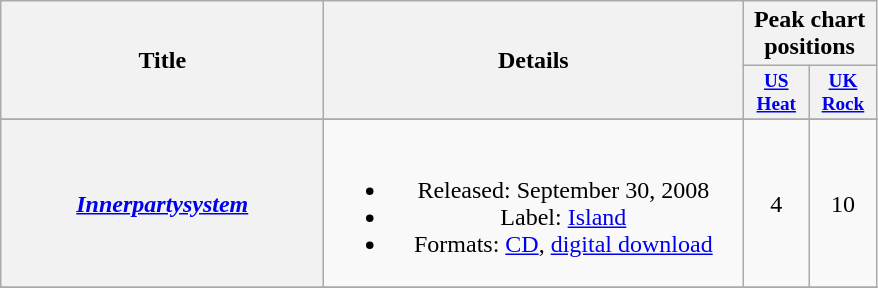<table class="wikitable plainrowheaders" style="text-align:center;">
<tr>
<th scope="col" rowspan="2" style="width:13em;">Title</th>
<th scope="col" rowspan="2" style="width:17em;">Details</th>
<th scope="col" colspan="2">Peak chart positions</th>
</tr>
<tr ->
<th scope="col" style="width:3em;font-size:80%;"><a href='#'>US<br>Heat</a><br></th>
<th scope="col" style="width:3em;font-size:80%;"><a href='#'>UK<br>Rock</a><br></th>
</tr>
<tr style=font-size:smaller;>
</tr>
<tr>
<th scope="row"><em><a href='#'>Innerpartysystem</a></em></th>
<td><br><ul><li>Released: September 30, 2008</li><li>Label: <a href='#'>Island</a></li><li>Formats: <a href='#'>CD</a>, <a href='#'>digital download</a></li></ul></td>
<td style="text-align:center;">4</td>
<td style="text-align:center;">10</td>
</tr>
<tr>
</tr>
</table>
